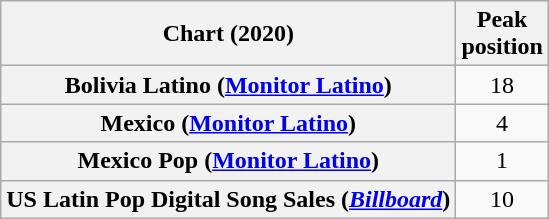<table class="wikitable plainrowheaders" style="text-align:center">
<tr>
<th scope="col">Chart (2020)</th>
<th scope="col">Peak<br>position</th>
</tr>
<tr>
<th scope="row">Bolivia Latino (<a href='#'>Monitor Latino</a>)</th>
<td>18</td>
</tr>
<tr>
<th scope="row">Mexico (<a href='#'>Monitor Latino</a>)</th>
<td>4</td>
</tr>
<tr>
<th scope="row">Mexico Pop (<a href='#'>Monitor Latino</a>)</th>
<td>1</td>
</tr>
<tr>
<th scope="row">US Latin Pop Digital Song Sales (<em><a href='#'>Billboard</a></em>)</th>
<td>10</td>
</tr>
</table>
